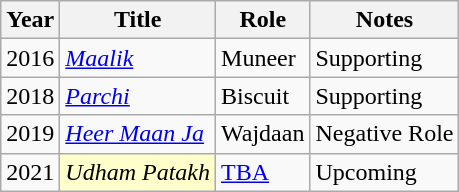<table class="wikitable sortable">
<tr style=text-align:centre;>
<th>Year</th>
<th>Title</th>
<th>Role</th>
<th>Notes</th>
</tr>
<tr>
<td>2016</td>
<td><em><a href='#'>Maalik</a></em></td>
<td>Muneer</td>
<td>Supporting</td>
</tr>
<tr>
<td>2018</td>
<td><em><a href='#'>Parchi</a></em></td>
<td>Biscuit</td>
<td>Supporting</td>
</tr>
<tr>
<td>2019</td>
<td><em><a href='#'>Heer Maan Ja</a></em></td>
<td>Wajdaan</td>
<td>Negative Role</td>
</tr>
<tr>
<td>2021</td>
<td scope="row" style="background:#FFFFCC;"><em>Udham Patakh</em></td>
<td><a href='#'>TBA</a></td>
<td>Upcoming</td>
</tr>
</table>
